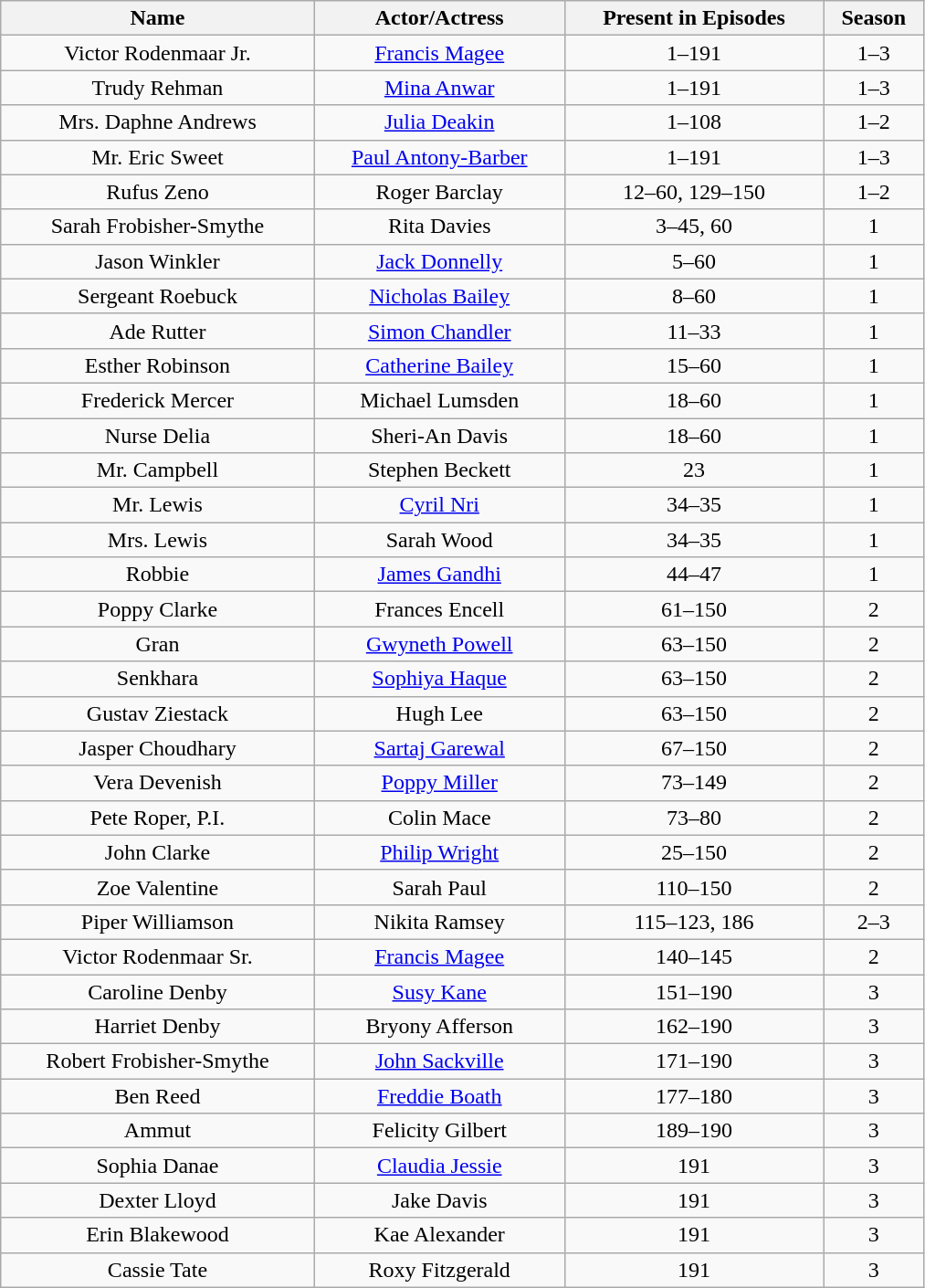<table class="wikitable" style="width:675px;">
<tr>
<th>Name</th>
<th>Actor/Actress</th>
<th>Present in Episodes</th>
<th>Season</th>
</tr>
<tr style="text-align:center;">
<td>Victor Rodenmaar Jr.</td>
<td style="text-align:center;"><a href='#'>Francis Magee</a></td>
<td style="text-align:center;">1–191</td>
<td style="text-align:center;">1–3</td>
</tr>
<tr style="text-align:center;">
<td>Trudy Rehman</td>
<td style="text-align:center;"><a href='#'>Mina Anwar</a></td>
<td style="text-align:center;">1–191</td>
<td style="text-align:center;">1–3</td>
</tr>
<tr style="text-align:center;">
<td>Mrs. Daphne Andrews</td>
<td style="text-align:center;"><a href='#'>Julia Deakin</a></td>
<td style="text-align:center;">1–108</td>
<td style="text-align:center;">1–2</td>
</tr>
<tr>
<td style="text-align:center;">Mr. Eric Sweet</td>
<td style="text-align:center;"><a href='#'>Paul Antony-Barber</a></td>
<td style="text-align:center;">1–191</td>
<td style="text-align:center;">1–3</td>
</tr>
<tr>
<td style="text-align:center;">Rufus Zeno</td>
<td style="text-align:center;">Roger Barclay</td>
<td style="text-align:center;">12–60, 129–150</td>
<td style="text-align:center;">1–2</td>
</tr>
<tr>
<td style="text-align:center;">Sarah Frobisher-Smythe</td>
<td style="text-align:center;">Rita Davies</td>
<td style="text-align:center;">3–45, 60</td>
<td style="text-align:center;">1</td>
</tr>
<tr>
<td style="text-align:center;">Jason Winkler</td>
<td style="text-align:center;"><a href='#'>Jack Donnelly</a></td>
<td style="text-align:center;">5–60</td>
<td style="text-align:center;">1</td>
</tr>
<tr style="text-align:center;">
<td>Sergeant Roebuck</td>
<td style="text-align:center;"><a href='#'>Nicholas Bailey</a></td>
<td style="text-align:center;">8–60</td>
<td style="text-align:center;">1</td>
</tr>
<tr style="text-align:center;">
<td>Ade Rutter</td>
<td style="text-align:center;"><a href='#'>Simon Chandler</a></td>
<td style="text-align:center;">11–33</td>
<td style="text-align:center;">1</td>
</tr>
<tr style="text-align:center;">
<td>Esther Robinson</td>
<td style="text-align:center;"><a href='#'>Catherine Bailey</a></td>
<td style="text-align:center;">15–60</td>
<td style="text-align:center;">1</td>
</tr>
<tr style="text-align:center;">
<td>Frederick Mercer</td>
<td style="text-align:center;">Michael Lumsden</td>
<td style="text-align:center;">18–60</td>
<td style="text-align:center;">1</td>
</tr>
<tr style="text-align:center;">
<td>Nurse Delia</td>
<td style="text-align:center;">Sheri-An Davis</td>
<td style="text-align:center;">18–60</td>
<td style="text-align:center;">1</td>
</tr>
<tr style="text-align:center;">
<td>Mr. Campbell</td>
<td style="text-align:center;">Stephen Beckett</td>
<td style="text-align:center;">23</td>
<td style="text-align:center;">1</td>
</tr>
<tr style="text-align:center;">
<td>Mr. Lewis</td>
<td style="text-align:center;"><a href='#'>Cyril Nri</a></td>
<td style="text-align:center;">34–35</td>
<td style="text-align:center;">1</td>
</tr>
<tr style="text-align:center;">
<td>Mrs. Lewis</td>
<td style="text-align:center;">Sarah Wood</td>
<td style="text-align:center;">34–35</td>
<td style="text-align:center;">1</td>
</tr>
<tr style="text-align:center;">
<td>Robbie</td>
<td style="text-align:center;"><a href='#'>James Gandhi</a></td>
<td style="text-align:center;">44–47</td>
<td style="text-align:center;">1</td>
</tr>
<tr style="text-align:center;">
<td>Poppy Clarke</td>
<td style="text-align:center;">Frances Encell</td>
<td style="text-align:center;">61–150</td>
<td style="text-align:center;">2</td>
</tr>
<tr style="text-align:center;">
<td>Gran</td>
<td style="text-align:center;"><a href='#'>Gwyneth Powell</a></td>
<td style="text-align:center;">63–150</td>
<td style="text-align:center;">2</td>
</tr>
<tr style="text-align:center;">
<td>Senkhara</td>
<td style="text-align:center;"><a href='#'>Sophiya Haque</a></td>
<td style="text-align:center;">63–150</td>
<td style="text-align:center;">2</td>
</tr>
<tr style="text-align:center;">
<td>Gustav Ziestack</td>
<td style="text-align:center;">Hugh Lee</td>
<td style="text-align:center;">63–150</td>
<td style="text-align:center;">2</td>
</tr>
<tr style="text-align:center;">
<td>Jasper Choudhary</td>
<td style="text-align:center;"><a href='#'>Sartaj Garewal</a></td>
<td style="text-align:center;">67–150</td>
<td style="text-align:center;">2</td>
</tr>
<tr style="text-align:center;">
<td>Vera Devenish</td>
<td style="text-align:center;"><a href='#'>Poppy Miller</a></td>
<td style="text-align:center;">73–149</td>
<td style="text-align:center;">2</td>
</tr>
<tr style="text-align:center;">
<td>Pete Roper, P.I.</td>
<td style="text-align:center;">Colin Mace</td>
<td style="text-align:center;">73–80</td>
<td style="text-align:center;">2</td>
</tr>
<tr style="text-align:center;">
<td>John Clarke</td>
<td style="text-align:center;"><a href='#'>Philip Wright</a></td>
<td style="text-align:center;">25–150</td>
<td style="text-align:center;">2</td>
</tr>
<tr style="text-align:center;">
<td>Zoe Valentine</td>
<td style="text-align:center;">Sarah Paul</td>
<td style="text-align:center;">110–150</td>
<td style="text-align:center;">2</td>
</tr>
<tr style="text-align:center;">
<td>Piper Williamson</td>
<td style="text-align:center;">Nikita Ramsey</td>
<td style="text-align:center;">115–123, 186</td>
<td style="text-align:center;">2–3</td>
</tr>
<tr style="text-align:center;">
<td>Victor Rodenmaar Sr.</td>
<td style="text-align:center;"><a href='#'>Francis Magee</a></td>
<td style="text-align:center;">140–145</td>
<td style="text-align:center;">2</td>
</tr>
<tr style="text-align:center;">
<td>Caroline Denby</td>
<td style="text-align:center;"><a href='#'>Susy Kane</a></td>
<td style="text-align:center;">151–190</td>
<td style="text-align:center;">3</td>
</tr>
<tr style="text-align:center;">
<td>Harriet Denby</td>
<td style="text-align:center;">Bryony Afferson</td>
<td style="text-align:center;">162–190</td>
<td style="text-align:center;">3</td>
</tr>
<tr style="text-align:center;">
<td>Robert Frobisher-Smythe</td>
<td style="text-align:center;"><a href='#'>John Sackville</a></td>
<td style="text-align:center;">171–190</td>
<td style="text-align:center;">3</td>
</tr>
<tr style="text-align:center;">
<td>Ben Reed</td>
<td style="text-align:center;"><a href='#'>Freddie Boath</a></td>
<td style="text-align:center;">177–180</td>
<td style="text-align:center;">3</td>
</tr>
<tr style="text-align:center;">
<td>Ammut</td>
<td style="text-align:center;">Felicity Gilbert</td>
<td style="text-align:center;">189–190</td>
<td style="text-align:center;">3</td>
</tr>
<tr style="text-align:center;">
<td>Sophia Danae</td>
<td style="text-align:center;"><a href='#'>Claudia Jessie</a></td>
<td style="text-align:center;">191</td>
<td style="text-align:center;">3</td>
</tr>
<tr style="text-align:center;">
<td>Dexter Lloyd</td>
<td style="text-align:center;">Jake Davis</td>
<td style="text-align:center;">191</td>
<td style="text-align:center;">3</td>
</tr>
<tr style="text-align:center;">
<td>Erin Blakewood</td>
<td style="text-align:center;">Kae Alexander</td>
<td style="text-align:center;">191</td>
<td style="text-align:center;">3</td>
</tr>
<tr style="text-align:center;">
<td>Cassie Tate</td>
<td style="text-align:center;">Roxy Fitzgerald</td>
<td style="text-align:center;">191</td>
<td style="text-align:center;">3</td>
</tr>
</table>
